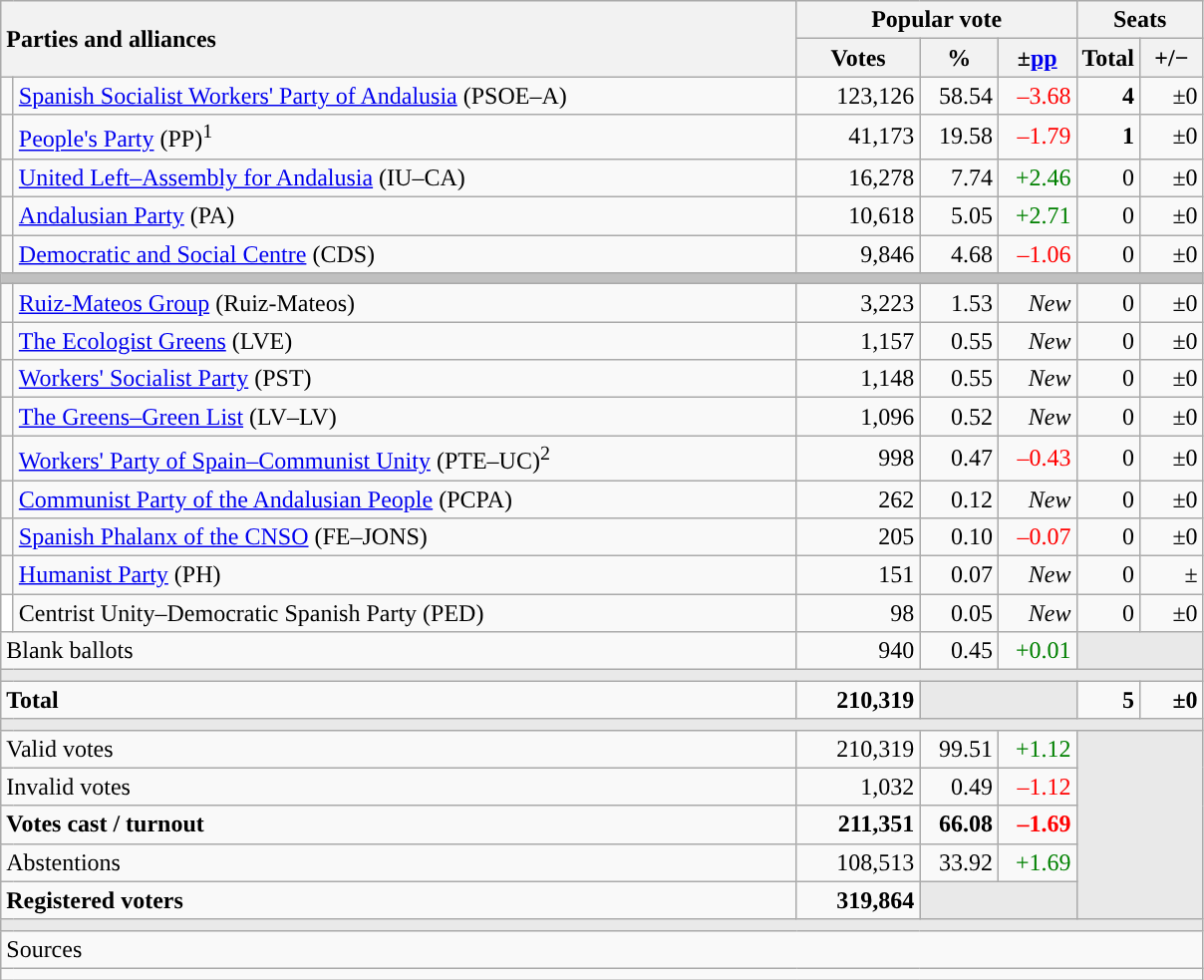<table class="wikitable" style="text-align:right;">
<tr>
<th style="text-align:left;" rowspan="2" colspan="2" width="525">Parties and alliances</th>
<th colspan="3">Popular vote</th>
<th colspan="2">Seats</th>
</tr>
<tr>
<th width="75">Votes</th>
<th width="45">%</th>
<th width="45">±<a href='#'>pp</a></th>
<th width="35">Total</th>
<th width="35">+/−</th>
</tr>
<tr>
<td width="1" style="color:inherit;background:"></td>
<td align="left"><a href='#'>Spanish Socialist Workers' Party of Andalusia</a> (PSOE–A)</td>
<td>123,126</td>
<td>58.54</td>
<td style="color:red;">–3.68</td>
<td><strong>4</strong></td>
<td>±0</td>
</tr>
<tr>
<td style="color:inherit;background:"></td>
<td align="left"><a href='#'>People's Party</a> (PP)<sup>1</sup></td>
<td>41,173</td>
<td>19.58</td>
<td style="color:red;">–1.79</td>
<td><strong>1</strong></td>
<td>±0</td>
</tr>
<tr>
<td style="color:inherit;background:"></td>
<td align="left"><a href='#'>United Left–Assembly for Andalusia</a> (IU–CA)</td>
<td>16,278</td>
<td>7.74</td>
<td style="color:green;">+2.46</td>
<td>0</td>
<td>±0</td>
</tr>
<tr>
<td style="color:inherit;background:"></td>
<td align="left"><a href='#'>Andalusian Party</a> (PA)</td>
<td>10,618</td>
<td>5.05</td>
<td style="color:green;">+2.71</td>
<td>0</td>
<td>±0</td>
</tr>
<tr>
<td style="color:inherit;background:"></td>
<td align="left"><a href='#'>Democratic and Social Centre</a> (CDS)</td>
<td>9,846</td>
<td>4.68</td>
<td style="color:red;">–1.06</td>
<td>0</td>
<td>±0</td>
</tr>
<tr>
<td colspan="7" bgcolor="#C0C0C0"></td>
</tr>
<tr>
<td style="color:inherit;background:"></td>
<td align="left"><a href='#'>Ruiz-Mateos Group</a> (Ruiz-Mateos)</td>
<td>3,223</td>
<td>1.53</td>
<td><em>New</em></td>
<td>0</td>
<td>±0</td>
</tr>
<tr>
<td style="color:inherit;background:"></td>
<td align="left"><a href='#'>The Ecologist Greens</a> (LVE)</td>
<td>1,157</td>
<td>0.55</td>
<td><em>New</em></td>
<td>0</td>
<td>±0</td>
</tr>
<tr>
<td style="color:inherit;background:"></td>
<td align="left"><a href='#'>Workers' Socialist Party</a> (PST)</td>
<td>1,148</td>
<td>0.55</td>
<td><em>New</em></td>
<td>0</td>
<td>±0</td>
</tr>
<tr>
<td style="color:inherit;background:"></td>
<td align="left"><a href='#'>The Greens–Green List</a> (LV–LV)</td>
<td>1,096</td>
<td>0.52</td>
<td><em>New</em></td>
<td>0</td>
<td>±0</td>
</tr>
<tr>
<td style="color:inherit;background:"></td>
<td align="left"><a href='#'>Workers' Party of Spain–Communist Unity</a> (PTE–UC)<sup>2</sup></td>
<td>998</td>
<td>0.47</td>
<td style="color:red;">–0.43</td>
<td>0</td>
<td>±0</td>
</tr>
<tr>
<td style="color:inherit;background:"></td>
<td align="left"><a href='#'>Communist Party of the Andalusian People</a> (PCPA)</td>
<td>262</td>
<td>0.12</td>
<td><em>New</em></td>
<td>0</td>
<td>±0</td>
</tr>
<tr>
<td style="color:inherit;background:"></td>
<td align="left"><a href='#'>Spanish Phalanx of the CNSO</a> (FE–JONS)</td>
<td>205</td>
<td>0.10</td>
<td style="color:red;">–0.07</td>
<td>0</td>
<td>±0</td>
</tr>
<tr>
<td style="color:inherit;background:"></td>
<td align="left"><a href='#'>Humanist Party</a> (PH)</td>
<td>151</td>
<td>0.07</td>
<td><em>New</em></td>
<td>0</td>
<td>±</td>
</tr>
<tr>
<td bgcolor="white"></td>
<td align="left">Centrist Unity–Democratic Spanish Party (PED)</td>
<td>98</td>
<td>0.05</td>
<td><em>New</em></td>
<td>0</td>
<td>±0</td>
</tr>
<tr>
<td align="left" colspan="2">Blank ballots</td>
<td>940</td>
<td>0.45</td>
<td style="color:green;">+0.01</td>
<td bgcolor="#E9E9E9" colspan="2"></td>
</tr>
<tr>
<td colspan="7" bgcolor="#E9E9E9"></td>
</tr>
<tr style="font-weight:bold;">
<td align="left" colspan="2">Total</td>
<td>210,319</td>
<td bgcolor="#E9E9E9" colspan="2"></td>
<td>5</td>
<td>±0</td>
</tr>
<tr>
<td colspan="7" bgcolor="#E9E9E9"></td>
</tr>
<tr>
<td align="left" colspan="2">Valid votes</td>
<td>210,319</td>
<td>99.51</td>
<td style="color:green;">+1.12</td>
<td bgcolor="#E9E9E9" colspan="2" rowspan="5"></td>
</tr>
<tr>
<td align="left" colspan="2">Invalid votes</td>
<td>1,032</td>
<td>0.49</td>
<td style="color:red;">–1.12</td>
</tr>
<tr style="font-weight:bold;">
<td align="left" colspan="2">Votes cast / turnout</td>
<td>211,351</td>
<td>66.08</td>
<td style="color:red;">–1.69</td>
</tr>
<tr>
<td align="left" colspan="2">Abstentions</td>
<td>108,513</td>
<td>33.92</td>
<td style="color:green;">+1.69</td>
</tr>
<tr style="font-weight:bold;">
<td align="left" colspan="2">Registered voters</td>
<td>319,864</td>
<td bgcolor="#E9E9E9" colspan="2"></td>
</tr>
<tr>
<td colspan="7" bgcolor="#E9E9E9"></td>
</tr>
<tr>
<td align="left" colspan="7">Sources</td>
</tr>
<tr>
<td colspan="7" style="text-align:left; max-width:790px;"></td>
</tr>
</table>
